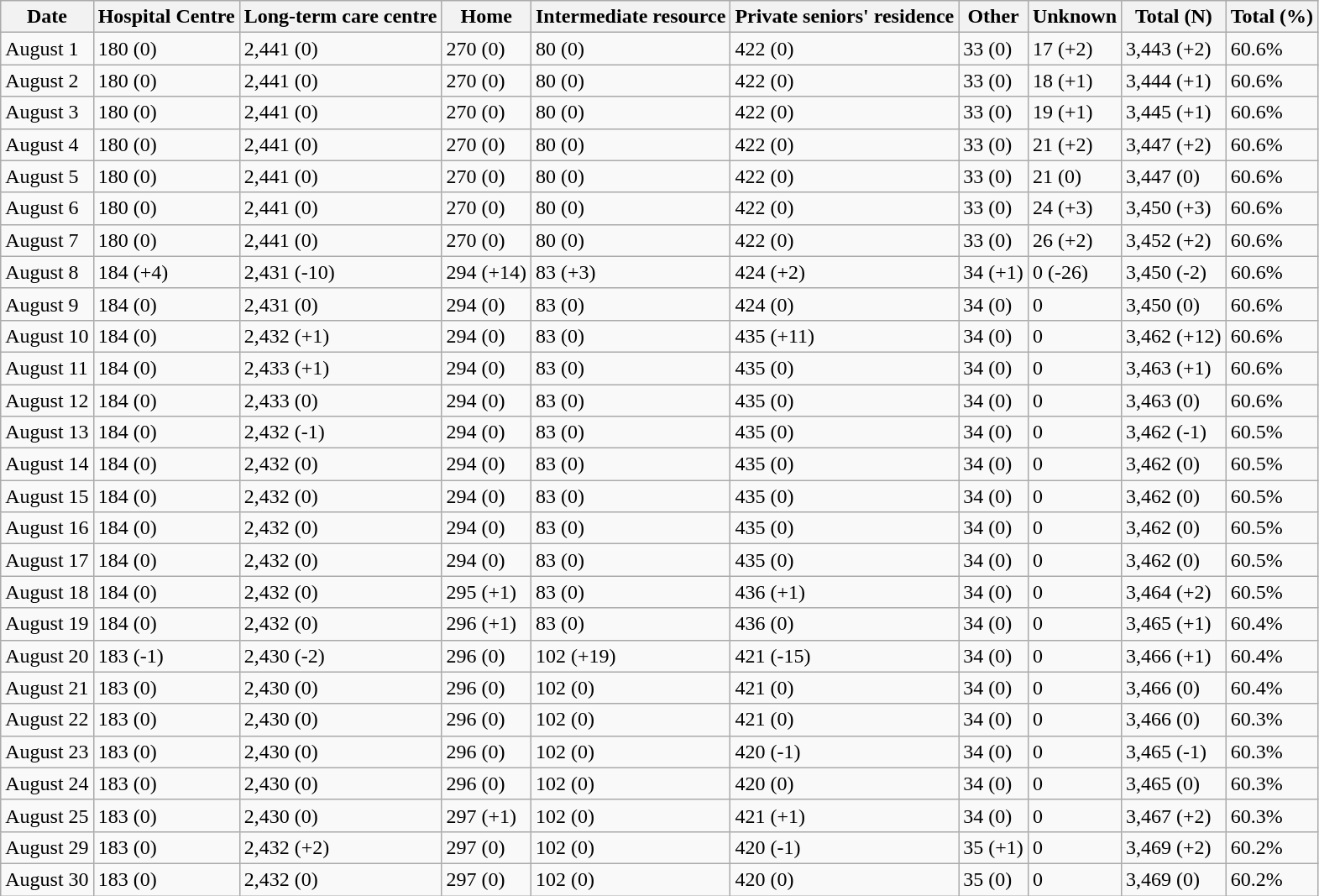<table class="wikitable">
<tr>
<th>Date</th>
<th>Hospital Centre</th>
<th>Long-term care centre</th>
<th>Home</th>
<th>Intermediate resource</th>
<th>Private seniors' residence</th>
<th>Other</th>
<th>Unknown</th>
<th>Total (N)</th>
<th>Total (%)</th>
</tr>
<tr>
<td>August 1</td>
<td>180 (0)</td>
<td>2,441 (0)</td>
<td>270 (0)</td>
<td>80 (0)</td>
<td>422 (0)</td>
<td>33 (0)</td>
<td>17 (+2)</td>
<td>3,443 (+2)</td>
<td>60.6%</td>
</tr>
<tr>
<td>August 2</td>
<td>180 (0)</td>
<td>2,441 (0)</td>
<td>270 (0)</td>
<td>80 (0)</td>
<td>422 (0)</td>
<td>33 (0)</td>
<td>18 (+1)</td>
<td>3,444 (+1)</td>
<td>60.6%</td>
</tr>
<tr>
<td>August 3</td>
<td>180 (0)</td>
<td>2,441 (0)</td>
<td>270 (0)</td>
<td>80 (0)</td>
<td>422 (0)</td>
<td>33 (0)</td>
<td>19 (+1)</td>
<td>3,445 (+1)</td>
<td>60.6%</td>
</tr>
<tr>
<td>August 4</td>
<td>180 (0)</td>
<td>2,441 (0)</td>
<td>270 (0)</td>
<td>80 (0)</td>
<td>422 (0)</td>
<td>33 (0)</td>
<td>21 (+2)</td>
<td>3,447 (+2)</td>
<td>60.6%</td>
</tr>
<tr>
<td>August 5</td>
<td>180 (0)</td>
<td>2,441 (0)</td>
<td>270 (0)</td>
<td>80 (0)</td>
<td>422 (0)</td>
<td>33 (0)</td>
<td>21 (0)</td>
<td>3,447 (0)</td>
<td>60.6%</td>
</tr>
<tr>
<td>August 6</td>
<td>180 (0)</td>
<td>2,441 (0)</td>
<td>270 (0)</td>
<td>80 (0)</td>
<td>422 (0)</td>
<td>33 (0)</td>
<td>24 (+3)</td>
<td>3,450 (+3)</td>
<td>60.6%</td>
</tr>
<tr>
<td>August 7</td>
<td>180 (0)</td>
<td>2,441 (0)</td>
<td>270 (0)</td>
<td>80 (0)</td>
<td>422 (0)</td>
<td>33 (0)</td>
<td>26 (+2)</td>
<td>3,452 (+2)</td>
<td>60.6%</td>
</tr>
<tr>
<td>August 8</td>
<td>184 (+4)</td>
<td>2,431 (-10)</td>
<td>294 (+14)</td>
<td>83 (+3)</td>
<td>424 (+2)</td>
<td>34 (+1)</td>
<td>0 (-26)</td>
<td>3,450 (-2)</td>
<td>60.6%</td>
</tr>
<tr>
<td>August 9</td>
<td>184 (0)</td>
<td>2,431 (0)</td>
<td>294 (0)</td>
<td>83 (0)</td>
<td>424 (0)</td>
<td>34 (0)</td>
<td>0</td>
<td>3,450 (0)</td>
<td>60.6%</td>
</tr>
<tr>
<td>August 10</td>
<td>184 (0)</td>
<td>2,432 (+1)</td>
<td>294 (0)</td>
<td>83 (0)</td>
<td>435 (+11)</td>
<td>34 (0)</td>
<td>0</td>
<td>3,462 (+12)</td>
<td>60.6%</td>
</tr>
<tr>
<td>August 11</td>
<td>184 (0)</td>
<td>2,433 (+1)</td>
<td>294 (0)</td>
<td>83 (0)</td>
<td>435 (0)</td>
<td>34 (0)</td>
<td>0</td>
<td>3,463 (+1)</td>
<td>60.6%</td>
</tr>
<tr>
<td>August 12</td>
<td>184 (0)</td>
<td>2,433 (0)</td>
<td>294 (0)</td>
<td>83 (0)</td>
<td>435 (0)</td>
<td>34 (0)</td>
<td>0</td>
<td>3,463 (0)</td>
<td>60.6%</td>
</tr>
<tr>
<td>August 13</td>
<td>184 (0)</td>
<td>2,432 (-1)</td>
<td>294 (0)</td>
<td>83 (0)</td>
<td>435 (0)</td>
<td>34 (0)</td>
<td>0</td>
<td>3,462 (-1)</td>
<td>60.5%</td>
</tr>
<tr>
<td>August 14</td>
<td>184 (0)</td>
<td>2,432 (0)</td>
<td>294 (0)</td>
<td>83 (0)</td>
<td>435 (0)</td>
<td>34 (0)</td>
<td>0</td>
<td>3,462 (0)</td>
<td>60.5%</td>
</tr>
<tr>
<td>August 15</td>
<td>184 (0)</td>
<td>2,432 (0)</td>
<td>294 (0)</td>
<td>83 (0)</td>
<td>435 (0)</td>
<td>34 (0)</td>
<td>0</td>
<td>3,462 (0)</td>
<td>60.5%</td>
</tr>
<tr>
<td>August 16</td>
<td>184 (0)</td>
<td>2,432 (0)</td>
<td>294 (0)</td>
<td>83 (0)</td>
<td>435 (0)</td>
<td>34 (0)</td>
<td>0</td>
<td>3,462 (0)</td>
<td>60.5%</td>
</tr>
<tr>
<td>August 17</td>
<td>184 (0)</td>
<td>2,432 (0)</td>
<td>294 (0)</td>
<td>83 (0)</td>
<td>435 (0)</td>
<td>34 (0)</td>
<td>0</td>
<td>3,462 (0)</td>
<td>60.5%</td>
</tr>
<tr>
<td>August 18</td>
<td>184 (0)</td>
<td>2,432 (0)</td>
<td>295 (+1)</td>
<td>83 (0)</td>
<td>436 (+1)</td>
<td>34 (0)</td>
<td>0</td>
<td>3,464 (+2)</td>
<td>60.5%</td>
</tr>
<tr>
<td>August 19</td>
<td>184 (0)</td>
<td>2,432 (0)</td>
<td>296 (+1)</td>
<td>83 (0)</td>
<td>436 (0)</td>
<td>34 (0)</td>
<td>0</td>
<td>3,465 (+1)</td>
<td>60.4%</td>
</tr>
<tr>
<td>August 20</td>
<td>183 (-1)</td>
<td>2,430 (-2)</td>
<td>296 (0)</td>
<td>102 (+19)</td>
<td>421 (-15)</td>
<td>34 (0)</td>
<td>0</td>
<td>3,466 (+1)</td>
<td>60.4%</td>
</tr>
<tr>
<td>August 21</td>
<td>183 (0)</td>
<td>2,430 (0)</td>
<td>296 (0)</td>
<td>102 (0)</td>
<td>421 (0)</td>
<td>34 (0)</td>
<td>0</td>
<td>3,466 (0)</td>
<td>60.4%</td>
</tr>
<tr>
<td>August 22</td>
<td>183 (0)</td>
<td>2,430 (0)</td>
<td>296 (0)</td>
<td>102 (0)</td>
<td>421 (0)</td>
<td>34 (0)</td>
<td>0</td>
<td>3,466 (0)</td>
<td>60.3%</td>
</tr>
<tr>
<td>August 23</td>
<td>183 (0)</td>
<td>2,430 (0)</td>
<td>296 (0)</td>
<td>102 (0)</td>
<td>420 (-1)</td>
<td>34 (0)</td>
<td>0</td>
<td>3,465 (-1)</td>
<td>60.3%</td>
</tr>
<tr>
<td>August 24</td>
<td>183 (0)</td>
<td>2,430 (0)</td>
<td>296 (0)</td>
<td>102 (0)</td>
<td>420 (0)</td>
<td>34 (0)</td>
<td>0</td>
<td>3,465 (0)</td>
<td>60.3%</td>
</tr>
<tr>
<td>August 25</td>
<td>183 (0)</td>
<td>2,430 (0)</td>
<td>297 (+1)</td>
<td>102 (0)</td>
<td>421 (+1)</td>
<td>34 (0)</td>
<td>0</td>
<td>3,467 (+2)</td>
<td>60.3%</td>
</tr>
<tr>
<td>August 29</td>
<td>183 (0)</td>
<td>2,432 (+2)</td>
<td>297 (0)</td>
<td>102 (0)</td>
<td>420 (-1)</td>
<td>35 (+1)</td>
<td>0</td>
<td>3,469 (+2)</td>
<td>60.2%</td>
</tr>
<tr>
<td class="nowrap">August 30</td>
<td>183 (0)</td>
<td>2,432 (0)</td>
<td>297 (0)</td>
<td>102 (0)</td>
<td>420 (0)</td>
<td>35 (0)</td>
<td>0</td>
<td>3,469 (0)</td>
<td>60.2%</td>
</tr>
</table>
